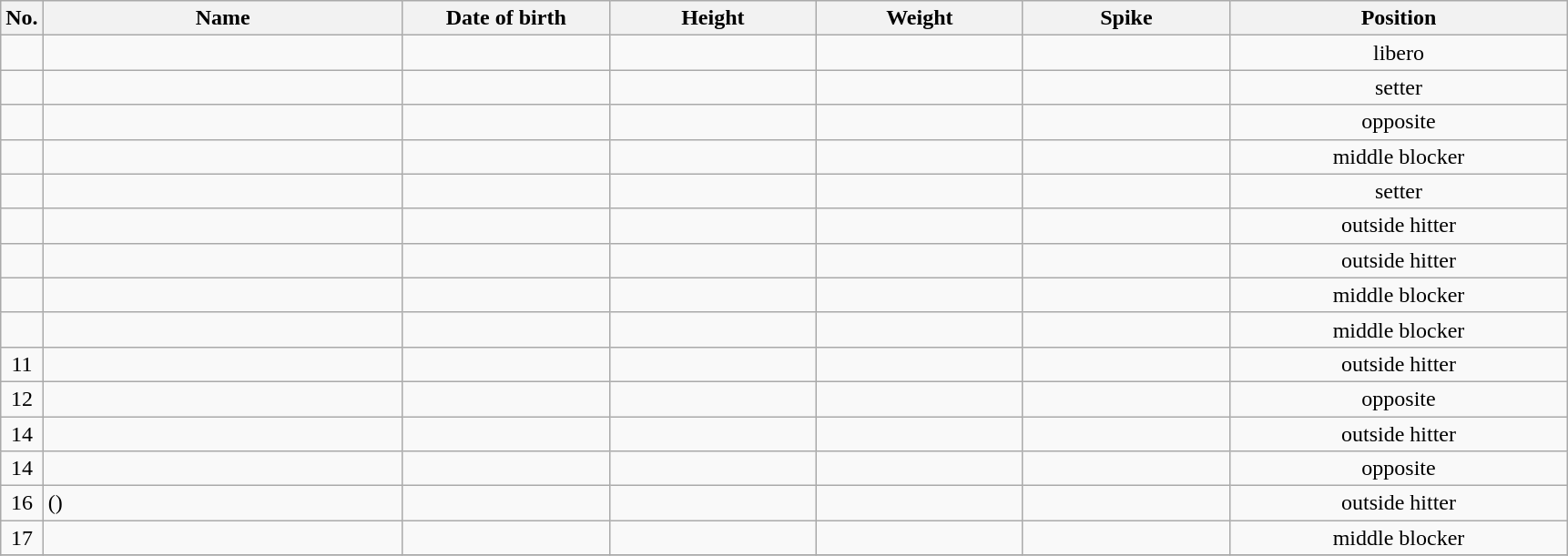<table class="wikitable sortable" style="font-size:100%; text-align:center;">
<tr>
<th>No.</th>
<th style="width:16em">Name</th>
<th style="width:9em">Date of birth</th>
<th style="width:9em">Height</th>
<th style="width:9em">Weight</th>
<th style="width:9em">Spike</th>
<th style="width:15em">Position</th>
</tr>
<tr>
<td></td>
<td align=left> </td>
<td align=right></td>
<td></td>
<td></td>
<td></td>
<td>libero</td>
</tr>
<tr>
<td></td>
<td align=left> </td>
<td align=right></td>
<td></td>
<td></td>
<td></td>
<td>setter</td>
</tr>
<tr>
<td></td>
<td align=left> </td>
<td align=right></td>
<td></td>
<td></td>
<td></td>
<td>opposite</td>
</tr>
<tr>
<td></td>
<td align=left> </td>
<td align=right></td>
<td></td>
<td></td>
<td></td>
<td>middle blocker</td>
</tr>
<tr>
<td></td>
<td align=left> </td>
<td align=right></td>
<td></td>
<td></td>
<td></td>
<td>setter</td>
</tr>
<tr>
<td></td>
<td align=left> </td>
<td align=right></td>
<td></td>
<td></td>
<td></td>
<td>outside hitter</td>
</tr>
<tr>
<td></td>
<td align=left> </td>
<td align=right></td>
<td></td>
<td></td>
<td></td>
<td>outside hitter</td>
</tr>
<tr>
<td></td>
<td align=left> </td>
<td align=right></td>
<td></td>
<td></td>
<td></td>
<td>middle blocker</td>
</tr>
<tr>
<td></td>
<td align=left> </td>
<td align=right></td>
<td></td>
<td></td>
<td></td>
<td>middle blocker</td>
</tr>
<tr>
<td>11</td>
<td align=left> </td>
<td align=right></td>
<td></td>
<td></td>
<td></td>
<td>outside hitter</td>
</tr>
<tr>
<td>12</td>
<td align=left> </td>
<td align=right></td>
<td></td>
<td></td>
<td></td>
<td>opposite</td>
</tr>
<tr>
<td>14</td>
<td align=left> </td>
<td align=right></td>
<td></td>
<td></td>
<td></td>
<td>outside hitter</td>
</tr>
<tr>
<td>14</td>
<td align=left> </td>
<td align=right></td>
<td></td>
<td></td>
<td></td>
<td>opposite</td>
</tr>
<tr>
<td>16</td>
<td align=left>  ()</td>
<td align=right></td>
<td></td>
<td></td>
<td></td>
<td>outside hitter</td>
</tr>
<tr>
<td>17</td>
<td align=left> </td>
<td align=right></td>
<td></td>
<td></td>
<td></td>
<td>middle blocker</td>
</tr>
<tr>
</tr>
</table>
